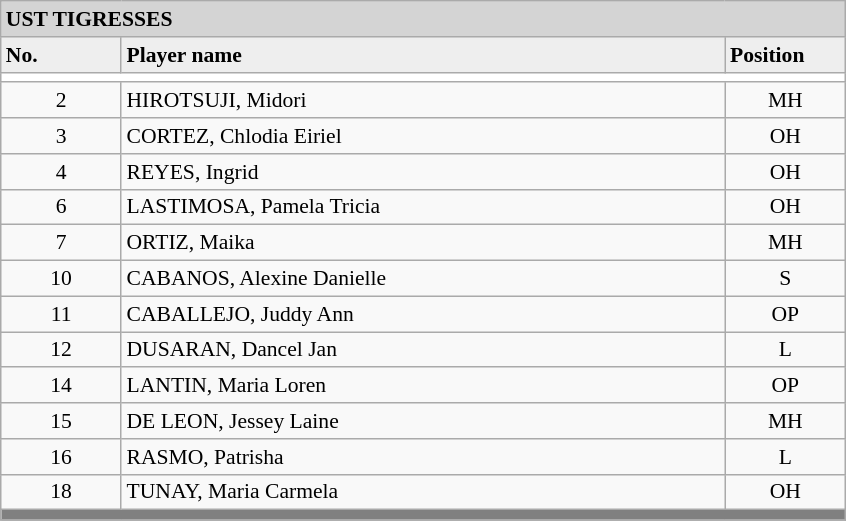<table class="wikitable collapsible collapsed" style="font-size:90%;">
<tr>
<th style="background:#D4D4D4; text-align:left;" colspan=3> UST TIGRESSES</th>
</tr>
<tr style="background:#EEEEEE; font-weight:bold;">
<td width=10%>No.</td>
<td width=50%>Player name</td>
<td width=10%>Position</td>
</tr>
<tr style="background:#FFFFFF;">
<td colspan=3 align=center></td>
</tr>
<tr>
<td align=center>2</td>
<td>HIROTSUJI, Midori</td>
<td align=center>MH</td>
</tr>
<tr>
<td align=center>3</td>
<td>CORTEZ, Chlodia Eiriel</td>
<td align=center>OH</td>
</tr>
<tr>
<td align=center>4</td>
<td>REYES, Ingrid</td>
<td align=center>OH</td>
</tr>
<tr>
<td align=center>6</td>
<td>LASTIMOSA, Pamela Tricia</td>
<td align=center>OH</td>
</tr>
<tr>
<td align=center>7</td>
<td>ORTIZ, Maika</td>
<td align=center>MH</td>
</tr>
<tr>
<td align=center>10</td>
<td>CABANOS, Alexine Danielle</td>
<td align=center>S</td>
</tr>
<tr>
<td align=center>11</td>
<td>CABALLEJO, Juddy Ann</td>
<td align=center>OP</td>
</tr>
<tr>
<td align=center>12</td>
<td>DUSARAN, Dancel Jan</td>
<td align=center>L</td>
</tr>
<tr>
<td align=center>14</td>
<td>LANTIN, Maria Loren</td>
<td align=center>OP</td>
</tr>
<tr>
<td align=center>15</td>
<td>DE LEON, Jessey Laine</td>
<td align=center>MH</td>
</tr>
<tr>
<td align=center>16</td>
<td>RASMO, Patrisha</td>
<td align=center>L</td>
</tr>
<tr>
<td align=center>18</td>
<td>TUNAY, Maria Carmela</td>
<td align=center>OH</td>
</tr>
<tr>
<th style="background:gray;" colspan=3></th>
</tr>
<tr>
</tr>
</table>
